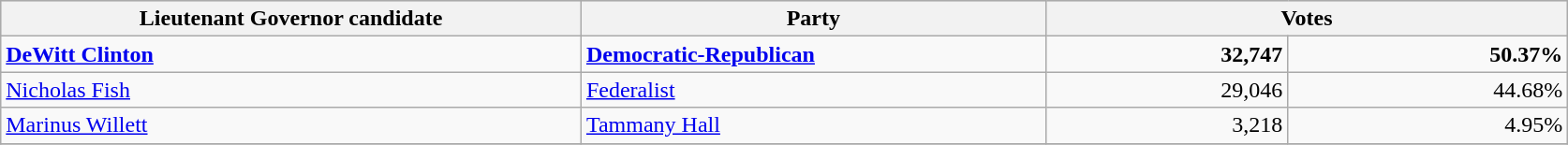<table class=wikitable>
<tr bgcolor=lightgrey>
<th width="20%">Lieutenant Governor candidate</th>
<th width="16%">Party</th>
<th width="18%" colspan="2">Votes</th>
</tr>
<tr>
<td><strong><a href='#'>DeWitt Clinton</a></strong></td>
<td><strong><a href='#'>Democratic-Republican</a></strong></td>
<td align="right"><strong>32,747</strong></td>
<td align="right"><strong>50.37%</strong></td>
</tr>
<tr>
<td><a href='#'>Nicholas Fish</a></td>
<td><a href='#'>Federalist</a></td>
<td align="right">29,046</td>
<td align="right">44.68%</td>
</tr>
<tr>
<td><a href='#'>Marinus Willett</a></td>
<td><a href='#'>Tammany Hall</a></td>
<td align="right">3,218</td>
<td align="right">4.95%</td>
</tr>
<tr>
</tr>
</table>
